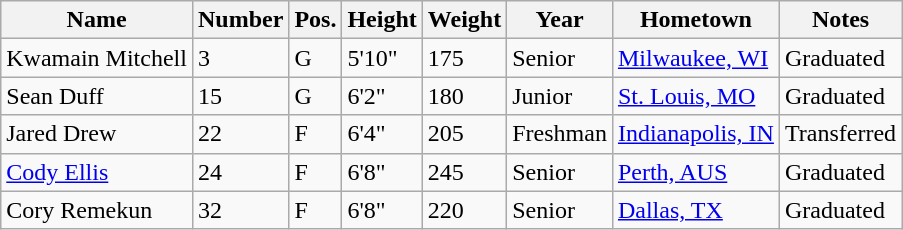<table class="wikitable sortable" border="1">
<tr>
<th>Name</th>
<th>Number</th>
<th>Pos.</th>
<th>Height</th>
<th>Weight</th>
<th>Year</th>
<th>Hometown</th>
<th class="unsortable">Notes</th>
</tr>
<tr>
<td>Kwamain Mitchell</td>
<td>3</td>
<td>G</td>
<td>5'10"</td>
<td>175</td>
<td>Senior</td>
<td><a href='#'>Milwaukee, WI</a></td>
<td>Graduated</td>
</tr>
<tr>
<td>Sean Duff</td>
<td>15</td>
<td>G</td>
<td>6'2"</td>
<td>180</td>
<td>Junior</td>
<td><a href='#'>St. Louis, MO</a></td>
<td>Graduated</td>
</tr>
<tr>
<td>Jared Drew</td>
<td>22</td>
<td>F</td>
<td>6'4"</td>
<td>205</td>
<td>Freshman</td>
<td><a href='#'>Indianapolis, IN</a></td>
<td>Transferred</td>
</tr>
<tr>
<td><a href='#'>Cody Ellis</a></td>
<td>24</td>
<td>F</td>
<td>6'8"</td>
<td>245</td>
<td>Senior</td>
<td><a href='#'>Perth, AUS</a></td>
<td>Graduated</td>
</tr>
<tr>
<td>Cory Remekun</td>
<td>32</td>
<td>F</td>
<td>6'8"</td>
<td>220</td>
<td>Senior</td>
<td><a href='#'>Dallas, TX</a></td>
<td>Graduated</td>
</tr>
</table>
